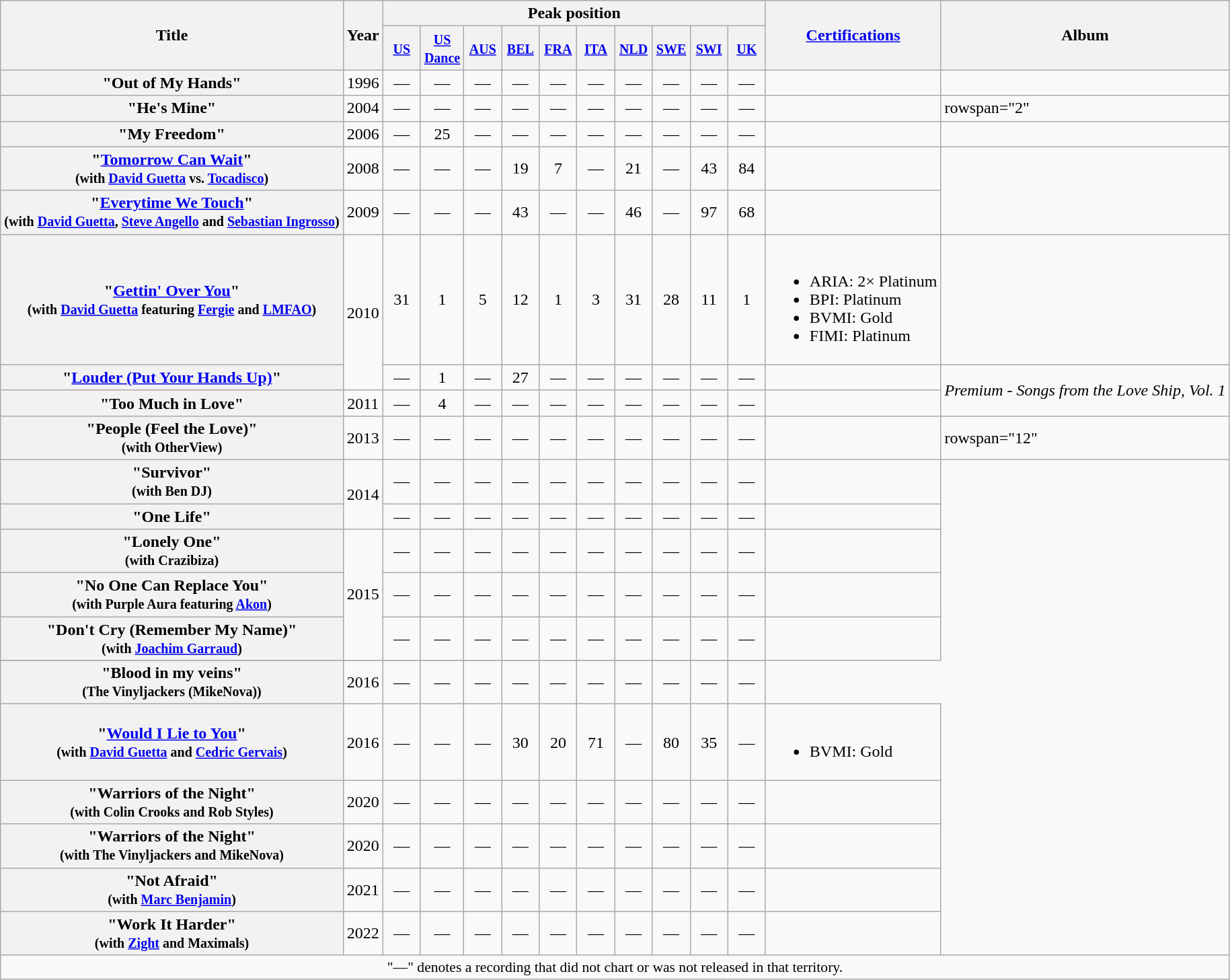<table class="wikitable plainrowheaders">
<tr>
<th align="center" rowspan="2">Title</th>
<th align="center" rowspan="2">Year</th>
<th align="center" colspan="10">Peak position</th>
<th align="center" rowspan="2"><a href='#'>Certifications</a></th>
<th align="center" rowspan="2">Album</th>
</tr>
<tr>
<th width="30"><small><a href='#'>US</a></small></th>
<th width="30"><small><a href='#'>US<br>Dance</a></small></th>
<th width="30"><small><a href='#'>AUS</a></small></th>
<th width="30"><small><a href='#'>BEL</a></small></th>
<th width="30"><small><a href='#'>FRA</a></small></th>
<th width="30"><small><a href='#'>ITA</a></small></th>
<th width="30"><small><a href='#'>NLD</a></small></th>
<th width="30"><small><a href='#'>SWE</a></small></th>
<th width="30"><small><a href='#'>SWI</a></small></th>
<th width="30"><small><a href='#'>UK</a></small></th>
</tr>
<tr>
<th scope="row">"Out of My Hands"</th>
<td align="center">1996</td>
<td align="center">—</td>
<td align="center">—</td>
<td align="center">—</td>
<td align="center">—</td>
<td align="center">—</td>
<td align="center">—</td>
<td align="center">—</td>
<td align="center">—</td>
<td align="center">—</td>
<td align="center">—</td>
<td></td>
<td></td>
</tr>
<tr>
<th scope="row">"He's Mine"</th>
<td align="center">2004</td>
<td align="center">—</td>
<td align="center">—</td>
<td align="center">—</td>
<td align="center">—</td>
<td align="center">—</td>
<td align="center">—</td>
<td align="center">—</td>
<td align="center">—</td>
<td align="center">—</td>
<td align="center">—</td>
<td></td>
<td>rowspan="2" </td>
</tr>
<tr>
<th scope="row">"My Freedom"</th>
<td align="center">2006</td>
<td align="center">—</td>
<td align="center">25</td>
<td align="center">—</td>
<td align="center">—</td>
<td align="center">—</td>
<td align="center">—</td>
<td align="center">—</td>
<td align="center">—</td>
<td align="center">—</td>
<td align="center">—</td>
<td></td>
</tr>
<tr>
<th scope="row">"<a href='#'>Tomorrow Can Wait</a>"<br><small>(with <a href='#'>David Guetta</a> vs. <a href='#'>Tocadisco</a>)</small></th>
<td align="center">2008</td>
<td align="center">—</td>
<td align="center">—</td>
<td align="center">—</td>
<td align="center">19</td>
<td align="center">7</td>
<td align="center">—</td>
<td align="center">21</td>
<td align="center">—</td>
<td align="center">43</td>
<td align="center">84</td>
<td></td>
<td rowspan="2"></td>
</tr>
<tr>
<th scope="row">"<a href='#'>Everytime We Touch</a>"<br><small>(with <a href='#'>David Guetta</a>, <a href='#'>Steve Angello</a> and <a href='#'>Sebastian Ingrosso</a>)</small></th>
<td align="center">2009</td>
<td align="center">—</td>
<td align="center">—</td>
<td align="center">—</td>
<td align="center">43</td>
<td align="center">—</td>
<td align="center">—</td>
<td align="center">46</td>
<td align="center">—</td>
<td align="center">97</td>
<td align="center">68</td>
<td></td>
</tr>
<tr>
<th scope="row">"<a href='#'>Gettin' Over You</a>"<br><small>(with <a href='#'>David Guetta</a> featuring <a href='#'>Fergie</a> and <a href='#'>LMFAO</a>)</small></th>
<td align="center" rowspan="2">2010</td>
<td align="center">31</td>
<td align="center">1</td>
<td align="center">5</td>
<td align="center">12</td>
<td align="center">1</td>
<td align="center">3</td>
<td align="center">31</td>
<td align="center">28</td>
<td align="center">11</td>
<td align="center">1</td>
<td><br><ul><li>ARIA: 2× Platinum</li><li>BPI: Platinum</li><li>BVMI: Gold</li><li>FIMI: Platinum</li></ul></td>
<td></td>
</tr>
<tr>
<th scope="row">"<a href='#'>Louder (Put Your Hands Up)</a>"</th>
<td align="center">—</td>
<td align="center">1</td>
<td align="center">—</td>
<td align="center">27</td>
<td align="center">—</td>
<td align="center">—</td>
<td align="center">—</td>
<td align="center">—</td>
<td align="center">—</td>
<td align="center">—</td>
<td></td>
<td rowspan="2" style="text-align:center;"><em>Premium - Songs from the Love Ship, Vol. 1</em></td>
</tr>
<tr>
<th scope="row">"Too Much in Love"</th>
<td align="center">2011</td>
<td align="center">—</td>
<td align="center">4</td>
<td align="center">—</td>
<td align="center">—</td>
<td align="center">—</td>
<td align="center">—</td>
<td align="center">—</td>
<td align="center">—</td>
<td align="center">—</td>
<td align="center">—</td>
<td></td>
</tr>
<tr>
<th scope="row">"People (Feel the Love)"<br><small>(with OtherView)</small></th>
<td align="center">2013</td>
<td align="center">—</td>
<td align="center">—</td>
<td align="center">—</td>
<td align="center">—</td>
<td align="center">—</td>
<td align="center">—</td>
<td align="center">—</td>
<td align="center">—</td>
<td align="center">—</td>
<td align="center">—</td>
<td></td>
<td>rowspan="12" </td>
</tr>
<tr>
<th scope="row">"Survivor"<br><small>(with Ben DJ)</small></th>
<td align="center" rowspan="2">2014</td>
<td align="center">—</td>
<td align="center">—</td>
<td align="center">—</td>
<td align="center">—</td>
<td align="center">—</td>
<td align="center">—</td>
<td align="center">—</td>
<td align="center">—</td>
<td align="center">—</td>
<td align="center">—</td>
<td></td>
</tr>
<tr>
<th scope="row">"One Life"</th>
<td align="center">—</td>
<td align="center">—</td>
<td align="center">—</td>
<td align="center">—</td>
<td align="center">—</td>
<td align="center">—</td>
<td align="center">—</td>
<td align="center">—</td>
<td align="center">—</td>
<td align="center">—</td>
<td></td>
</tr>
<tr>
<th scope="row">"Lonely One"<br><small>(with Crazibiza)</small></th>
<td align="center" rowspan="3">2015</td>
<td align="center">—</td>
<td align="center">—</td>
<td align="center">—</td>
<td align="center">—</td>
<td align="center">—</td>
<td align="center">—</td>
<td align="center">—</td>
<td align="center">—</td>
<td align="center">—</td>
<td align="center">—</td>
<td></td>
</tr>
<tr>
<th scope="row">"No One Can Replace You"<br><small>(with Purple Aura featuring <a href='#'>Akon</a>)</small></th>
<td align="center">—</td>
<td align="center">—</td>
<td align="center">—</td>
<td align="center">—</td>
<td align="center">—</td>
<td align="center">—</td>
<td align="center">—</td>
<td align="center">—</td>
<td align="center">—</td>
<td align="center">—</td>
<td></td>
</tr>
<tr>
<th scope="row">"Don't Cry (Remember My Name)"<br><small>(with <a href='#'>Joachim Garraud</a>)</small></th>
<td align="center">—</td>
<td align="center">—</td>
<td align="center">—</td>
<td align="center">—</td>
<td align="center">—</td>
<td align="center">—</td>
<td align="center">—</td>
<td align="center">—</td>
<td align="center">—</td>
<td align="center">—</td>
<td></td>
</tr>
<tr>
</tr>
<tr>
<th scope="row">"Blood in my veins" <br><small>(The Vinyljackers (MikeNova))</small></th>
<td align="center">2016</td>
<td align="center">—</td>
<td align="center">—</td>
<td align="center">—</td>
<td align="center">—</td>
<td align="center">—</td>
<td align="center">—</td>
<td align="center">—</td>
<td align="center">—</td>
<td align="center">—</td>
<td align="center">—</td>
</tr>
<tr>
<th scope="row">"<a href='#'>Would I Lie to You</a>" <br><small>(with <a href='#'>David Guetta</a> and <a href='#'>Cedric Gervais</a>)</small></th>
<td align="center">2016</td>
<td align="center">—</td>
<td align="center">—</td>
<td align="center">—</td>
<td align="center">30</td>
<td align="center">20</td>
<td align="center">71</td>
<td align="center">—</td>
<td align="center">80</td>
<td align="center">35</td>
<td align="center">—</td>
<td><br><ul><li>BVMI: Gold</li></ul></td>
</tr>
<tr>
<th scope="row">"Warriors of the Night" <br><small>(with Colin Crooks and Rob Styles)</small></th>
<td align="center">2020</td>
<td align="center">—</td>
<td align="center">—</td>
<td align="center">—</td>
<td align="center">—</td>
<td align="center">—</td>
<td align="center">—</td>
<td align="center">—</td>
<td align="center">—</td>
<td align="center">—</td>
<td align="center">—</td>
<td></td>
</tr>
<tr>
<th scope="row">"Warriors of the Night" <br><small>(with The Vinyljackers and MikeNova)</small></th>
<td align="center">2020</td>
<td align="center">—</td>
<td align="center">—</td>
<td align="center">—</td>
<td align="center">—</td>
<td align="center">—</td>
<td align="center">—</td>
<td align="center">—</td>
<td align="center">—</td>
<td align="center">—</td>
<td align="center">—</td>
<td></td>
</tr>
<tr>
<th scope="row">"Not Afraid" <br><small>(with <a href='#'>Marc Benjamin</a>)</small></th>
<td align="center">2021</td>
<td align="center">—</td>
<td align="center">—</td>
<td align="center">—</td>
<td align="center">—</td>
<td align="center">—</td>
<td align="center">—</td>
<td align="center">—</td>
<td align="center">—</td>
<td align="center">—</td>
<td align="center">—</td>
<td></td>
</tr>
<tr>
<th scope="row">"Work It Harder"<br><small>(with <a href='#'>Zight</a> and Maximals)</small></th>
<td align="center">2022</td>
<td align="center">—</td>
<td align="center">—</td>
<td align="center">—</td>
<td align="center">—</td>
<td align="center">—</td>
<td align="center">—</td>
<td align="center">—</td>
<td align="center">—</td>
<td align="center">—</td>
<td align="center">—</td>
<td></td>
</tr>
<tr>
<td colspan="14" style="font-size:90%" align="center">"—" denotes a recording that did not chart or was not released in that territory.</td>
</tr>
</table>
